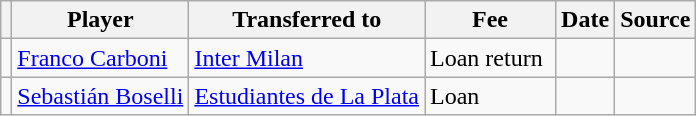<table class="wikitable plainrowheaders sortable">
<tr>
<th></th>
<th scope="col">Player</th>
<th>Transferred to</th>
<th style="width: 80px;">Fee</th>
<th scope="col">Date</th>
<th scope="col">Source</th>
</tr>
<tr>
<td align="center"></td>
<td> <a href='#'>Franco Carboni</a></td>
<td> <a href='#'>Inter Milan</a></td>
<td>Loan return</td>
<td></td>
<td></td>
</tr>
<tr>
<td align="center"></td>
<td> <a href='#'>Sebastián Boselli</a></td>
<td> <a href='#'>Estudiantes de La Plata</a></td>
<td>Loan</td>
<td></td>
<td></td>
</tr>
</table>
